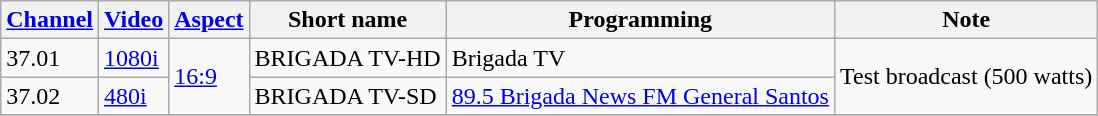<table class="wikitable">
<tr>
<th><a href='#'>Channel</a></th>
<th><a href='#'>Video</a></th>
<th><a href='#'>Aspect</a></th>
<th>Short name</th>
<th>Programming</th>
<th>Note</th>
</tr>
<tr>
<td>37.01</td>
<td rowspan="1"><a href='#'>1080i</a></td>
<td rowspan="2"><a href='#'>16:9</a></td>
<td>BRIGADA TV-HD</td>
<td>Brigada TV <br> </td>
<td rowspan="2">Test broadcast (500 watts)</td>
</tr>
<tr>
<td>37.02</td>
<td><a href='#'>480i</a></td>
<td>BRIGADA TV-SD</td>
<td><a href='#'>89.5 Brigada News FM General Santos</a></td>
</tr>
<tr>
</tr>
</table>
